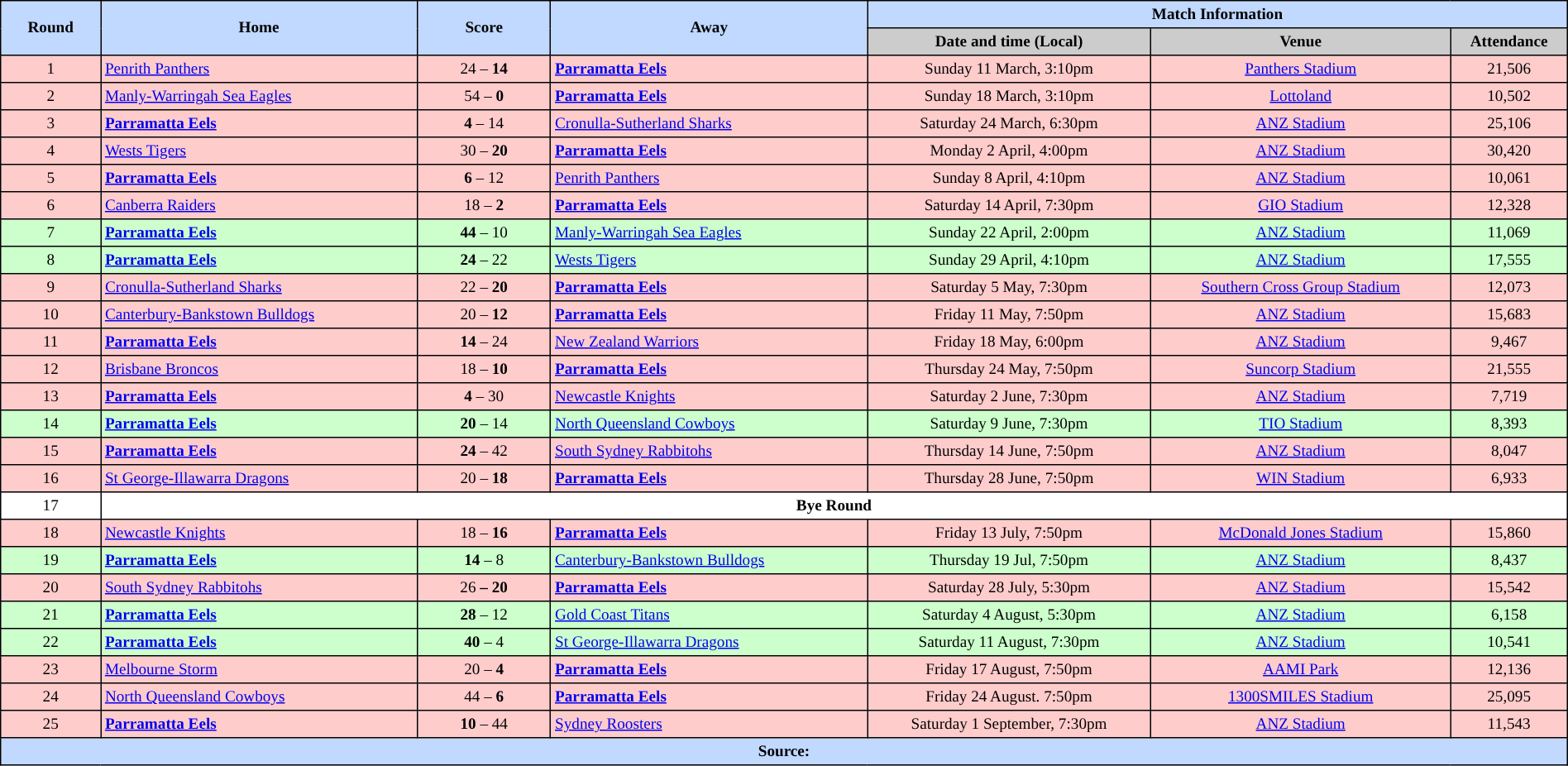<table border="1" cellpadding="3" cellspacing="0" style="border-collapse:collapse; font-size:80%; text-align:center; width:100%;">
<tr style="background:#c1d8ff;">
<th rowspan="2" style="width:6%;">Round</th>
<th rowspan="2" style="width:19%;">Home</th>
<th rowspan="2" style="width:8%;">Score</th>
<th rowspan="2" style="width:19%;">Away</th>
<th colspan=6>Match Information</th>
</tr>
<tr style="background:#ccc;">
<th width=17%>Date and time (Local)</th>
<th width=18%>Venue</th>
<th width=7%>Attendance</th>
</tr>
<tr style="text-align:center; background:#fcc">
<td>1</td>
<td style="text-align:left;"> <a href='#'>Penrith Panthers</a></td>
<td>24 – <strong>14</strong></td>
<td style="text-align:left;"> <strong><a href='#'>Parramatta Eels</a></strong></td>
<td>Sunday 11 March, 3:10pm</td>
<td><a href='#'>Panthers Stadium</a></td>
<td>21,506</td>
</tr>
<tr style="text-align:center; background:#fcc">
<td>2</td>
<td style="text-align:left;"> <a href='#'>Manly-Warringah Sea Eagles</a></td>
<td>54 – <strong>0</strong></td>
<td style="text-align:left;"> <strong><a href='#'>Parramatta Eels</a></strong></td>
<td>Sunday 18 March, 3:10pm</td>
<td><a href='#'>Lottoland</a></td>
<td>10,502</td>
</tr>
<tr style="text-align:center; background:#fcc">
<td>3</td>
<td style="text-align:left;"> <strong><a href='#'>Parramatta Eels</a></strong></td>
<td><strong>4</strong> – 14</td>
<td style="text-align:left;"> <a href='#'>Cronulla-Sutherland Sharks</a></td>
<td>Saturday 24 March, 6:30pm</td>
<td><a href='#'>ANZ Stadium</a></td>
<td>25,106</td>
</tr>
<tr style="text-align:center; background:#fcc">
<td>4</td>
<td style="text-align:left;"> <a href='#'>Wests Tigers</a></td>
<td>30 – <strong>20</strong></td>
<td style="text-align:left;"> <strong><a href='#'>Parramatta Eels</a></strong></td>
<td>Monday 2 April, 4:00pm</td>
<td><a href='#'>ANZ Stadium</a></td>
<td>30,420</td>
</tr>
<tr style="text-align:center; background:#fcc">
<td>5</td>
<td style="text-align:left;"> <strong><a href='#'>Parramatta Eels</a></strong></td>
<td><strong>6</strong> – 12</td>
<td style="text-align:left;"> <a href='#'>Penrith Panthers</a></td>
<td>Sunday 8 April, 4:10pm</td>
<td><a href='#'>ANZ Stadium</a></td>
<td>10,061</td>
</tr>
<tr style="text-align:center; background:#fcc">
<td>6</td>
<td style="text-align:left;"> <a href='#'>Canberra Raiders</a></td>
<td>18 – <strong>2</strong></td>
<td style="text-align:left;"> <strong><a href='#'>Parramatta Eels</a></strong></td>
<td>Saturday 14 April, 7:30pm</td>
<td><a href='#'>GIO Stadium</a></td>
<td>12,328</td>
</tr>
<tr style="text-align:center; background:#cfc;">
<td>7</td>
<td style="text-align:left;"> <strong><a href='#'>Parramatta Eels</a></strong></td>
<td><strong>44</strong> – 10</td>
<td style="text-align:left;"> <a href='#'>Manly-Warringah Sea Eagles</a></td>
<td>Sunday 22 April, 2:00pm</td>
<td><a href='#'>ANZ Stadium</a></td>
<td>11,069</td>
</tr>
<tr style="text-align:center; background:#cfc;">
<td>8</td>
<td style="text-align:left;"> <strong><a href='#'>Parramatta Eels</a></strong></td>
<td><strong>24</strong> – 22</td>
<td style="text-align:left;"> <a href='#'>Wests Tigers</a></td>
<td>Sunday 29 April, 4:10pm</td>
<td><a href='#'>ANZ Stadium</a></td>
<td>17,555</td>
</tr>
<tr style="text-align:center; background:#fcc">
<td>9</td>
<td style="text-align:left;"> <a href='#'>Cronulla-Sutherland Sharks</a></td>
<td>22 – <strong>20</strong></td>
<td style="text-align:left;"> <strong><a href='#'>Parramatta Eels</a></strong></td>
<td>Saturday 5 May, 7:30pm</td>
<td><a href='#'>Southern Cross Group Stadium</a></td>
<td>12,073</td>
</tr>
<tr style="text-align:center; background:#fcc">
<td>10</td>
<td style="text-align:left;"> <a href='#'>Canterbury-Bankstown Bulldogs</a></td>
<td>20 – <strong>12</strong></td>
<td style="text-align:left;"> <strong><a href='#'>Parramatta Eels</a></strong></td>
<td>Friday 11 May, 7:50pm</td>
<td><a href='#'>ANZ Stadium</a></td>
<td>15,683</td>
</tr>
<tr style="text-align:center; background:#fcc">
<td>11</td>
<td style="text-align:left;"> <strong><a href='#'>Parramatta Eels</a></strong></td>
<td><strong>14</strong> – 24</td>
<td style="text-align:left;"> <a href='#'>New Zealand Warriors</a></td>
<td>Friday 18 May, 6:00pm</td>
<td><a href='#'>ANZ Stadium</a></td>
<td>9,467</td>
</tr>
<tr style="text-align:center; background:#fcc">
<td>12</td>
<td style="text-align:left;"> <a href='#'>Brisbane Broncos</a></td>
<td>18 – <strong>10</strong></td>
<td style="text-align:left;"> <strong><a href='#'>Parramatta Eels</a></strong></td>
<td>Thursday 24 May, 7:50pm</td>
<td><a href='#'>Suncorp Stadium</a></td>
<td>21,555</td>
</tr>
<tr style="text-align:center; background:#fcc">
<td>13</td>
<td style="text-align:left;"> <strong><a href='#'>Parramatta Eels</a></strong></td>
<td><strong>4</strong> – 30</td>
<td style="text-align:left;"> <a href='#'>Newcastle Knights</a></td>
<td>Saturday 2 June, 7:30pm</td>
<td><a href='#'>ANZ Stadium</a></td>
<td>7,719</td>
</tr>
<tr style="text-align:center; background:#cfc;">
<td>14</td>
<td style="text-align:left;"> <strong><a href='#'>Parramatta Eels</a></strong></td>
<td><strong>20</strong> – 14</td>
<td style="text-align:left;"> <a href='#'>North Queensland Cowboys</a></td>
<td>Saturday 9 June, 7:30pm</td>
<td><a href='#'>TIO Stadium</a></td>
<td>8,393</td>
</tr>
<tr style="text-align:center; background:#fcc">
<td>15</td>
<td style="text-align:left;"> <strong><a href='#'>Parramatta Eels</a></strong></td>
<td><strong>24</strong> – 42</td>
<td style="text-align:left;"> <a href='#'>South Sydney Rabbitohs</a></td>
<td>Thursday 14 June, 7:50pm</td>
<td><a href='#'>ANZ Stadium</a></td>
<td>8,047</td>
</tr>
<tr style="text-align:center; background:#fcc">
<td>16</td>
<td style="text-align:left;"> <a href='#'>St George-Illawarra Dragons</a></td>
<td>20 – <strong>18</strong></td>
<td style="text-align:left;"> <strong><a href='#'>Parramatta Eels</a></strong></td>
<td>Thursday 28 June, 7:50pm</td>
<td><a href='#'>WIN Stadium</a></td>
<td>6,933</td>
</tr>
<tr>
<td>17</td>
<td colspan="7" align="center"><strong>Bye Round</strong></td>
</tr>
<tr style="text-align:center; background:#fcc">
<td>18</td>
<td style="text-align:left;"> <a href='#'>Newcastle Knights</a></td>
<td>18 – <strong>16</strong></td>
<td style="text-align:left;"> <strong><a href='#'>Parramatta Eels</a></strong></td>
<td>Friday 13 July, 7:50pm</td>
<td><a href='#'>McDonald Jones Stadium</a></td>
<td>15,860</td>
</tr>
<tr style="text-align:center; background:#cfc;">
<td>19</td>
<td style="text-align:left;"> <strong><a href='#'>Parramatta Eels</a></strong></td>
<td><strong>14</strong> – 8</td>
<td style="text-align:left;"> <a href='#'>Canterbury-Bankstown Bulldogs</a></td>
<td>Thursday 19 Jul, 7:50pm</td>
<td><a href='#'>ANZ Stadium</a></td>
<td>8,437</td>
</tr>
<tr style="text-align:center; background:#fcc">
<td>20</td>
<td style="text-align:left;"> <a href='#'>South Sydney Rabbitohs</a></td>
<td>26 <strong>– 20</strong></td>
<td style="text-align:left;"> <strong><a href='#'>Parramatta Eels</a></strong></td>
<td>Saturday 28 July, 5:30pm</td>
<td><a href='#'>ANZ Stadium</a></td>
<td>15,542</td>
</tr>
<tr style="text-align:center; background:#cfc;">
<td>21</td>
<td style="text-align:left;"> <strong><a href='#'>Parramatta Eels</a></strong></td>
<td><strong>28</strong> – 12</td>
<td style="text-align:left;"> <a href='#'>Gold Coast Titans</a></td>
<td>Saturday 4 August, 5:30pm</td>
<td><a href='#'>ANZ Stadium</a></td>
<td>6,158</td>
</tr>
<tr style="text-align:center; background:#cfc;">
<td>22</td>
<td style="text-align:left;"> <strong><a href='#'>Parramatta Eels</a></strong></td>
<td><strong>40</strong> – 4</td>
<td style="text-align:left;"> <a href='#'>St George-Illawarra Dragons</a></td>
<td>Saturday 11 August, 7:30pm</td>
<td><a href='#'>ANZ Stadium</a></td>
<td>10,541</td>
</tr>
<tr style="text-align:center; background:#fcc;">
<td>23</td>
<td style="text-align:left;"> <a href='#'>Melbourne Storm</a></td>
<td>20 – <strong>4</strong></td>
<td style="text-align:left;"> <strong><a href='#'>Parramatta Eels</a></strong></td>
<td>Friday 17 August, 7:50pm</td>
<td><a href='#'>AAMI Park</a></td>
<td>12,136</td>
</tr>
<tr style="text-align:center; background:#fcc;">
<td>24</td>
<td style="text-align:left;"> <a href='#'>North Queensland Cowboys</a></td>
<td>44 – <strong>6</strong></td>
<td style="text-align:left;"> <strong><a href='#'>Parramatta Eels</a></strong></td>
<td>Friday 24 August. 7:50pm</td>
<td><a href='#'>1300SMILES Stadium</a></td>
<td>25,095</td>
</tr>
<tr style="text-align:center; background:#fcc;">
<td>25</td>
<td style="text-align:left;"> <strong><a href='#'>Parramatta Eels</a></strong></td>
<td><strong>10</strong> – 44</td>
<td style="text-align:left;"> <a href='#'>Sydney Roosters</a></td>
<td>Saturday 1 September, 7:30pm</td>
<td><a href='#'>ANZ Stadium</a></td>
<td>11,543</td>
</tr>
<tr style="background:#c1d8ff;">
<th colspan=7>Source:</th>
</tr>
</table>
